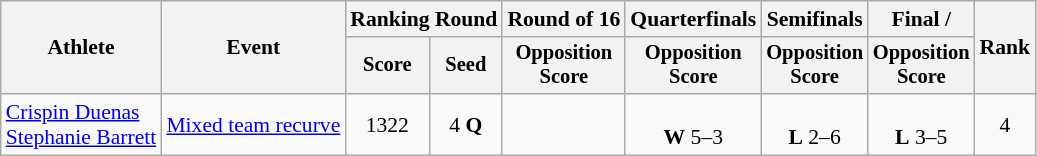<table class="wikitable" style="font-size:90%">
<tr>
<th rowspan="2">Athlete</th>
<th rowspan="2">Event</th>
<th colspan="2">Ranking Round</th>
<th>Round of 16</th>
<th>Quarterfinals</th>
<th>Semifinals</th>
<th>Final / </th>
<th rowspan="2">Rank</th>
</tr>
<tr style="font-size:95%">
<th>Score</th>
<th>Seed</th>
<th>Opposition<br>Score</th>
<th>Opposition<br>Score</th>
<th>Opposition<br>Score</th>
<th>Opposition<br>Score</th>
</tr>
<tr align=center>
<td align=left><a href='#'>Crispin Duenas</a><br><a href='#'>Stephanie Barrett</a></td>
<td align=left><a href='#'>Mixed team recurve</a></td>
<td>1322</td>
<td>4 <strong>Q</strong></td>
<td></td>
<td><br><strong>W</strong> 5–3</td>
<td><br><strong>L</strong> 2–6</td>
<td><br><strong>L</strong> 3–5</td>
<td>4</td>
</tr>
</table>
